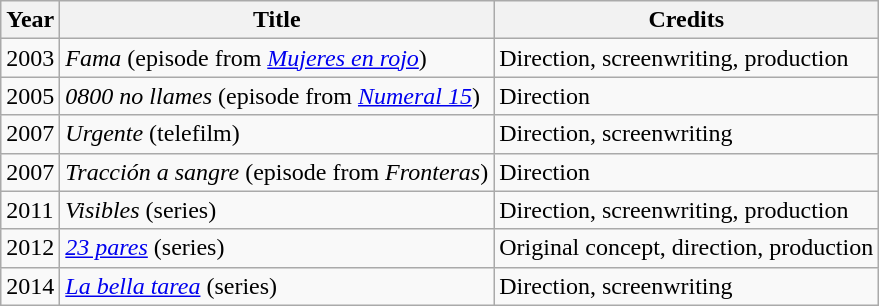<table class="wikitable sortable mw-collapsible">
<tr>
<th>Year</th>
<th>Title</th>
<th>Credits</th>
</tr>
<tr>
<td>2003</td>
<td><em>Fama</em> (episode from <em><a href='#'>Mujeres en rojo</a></em>)</td>
<td>Direction, screenwriting, production</td>
</tr>
<tr>
<td>2005</td>
<td><em>0800 no llames</em> (episode from <em><a href='#'>Numeral 15</a></em>)</td>
<td>Direction</td>
</tr>
<tr>
<td>2007</td>
<td><em>Urgente</em> (telefilm)</td>
<td>Direction, screenwriting</td>
</tr>
<tr>
<td>2007</td>
<td><em>Tracción a sangre</em> (episode from <em>Fronteras</em>)</td>
<td>Direction</td>
</tr>
<tr>
<td>2011</td>
<td><em>Visibles</em> (series)</td>
<td>Direction, screenwriting, production</td>
</tr>
<tr>
<td>2012</td>
<td><em><a href='#'>23 pares</a></em> (series)</td>
<td>Original concept, direction, production</td>
</tr>
<tr>
<td>2014</td>
<td><em><a href='#'>La bella tarea</a></em> (series)</td>
<td>Direction, screenwriting</td>
</tr>
</table>
